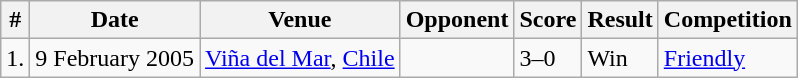<table class="wikitable">
<tr>
<th>#</th>
<th>Date</th>
<th>Venue</th>
<th>Opponent</th>
<th>Score</th>
<th>Result</th>
<th>Competition</th>
</tr>
<tr>
<td>1.</td>
<td>9 February 2005</td>
<td><a href='#'>Viña del Mar</a>, <a href='#'>Chile</a></td>
<td></td>
<td>3–0</td>
<td>Win</td>
<td><a href='#'>Friendly</a></td>
</tr>
</table>
